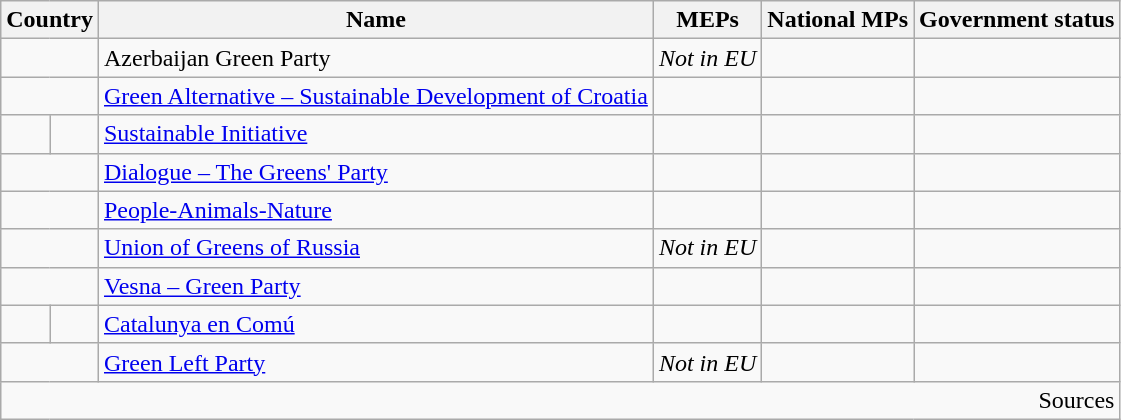<table class="wikitable sortable">
<tr>
<th colspan=2>Country</th>
<th>Name</th>
<th>MEPs</th>
<th>National MPs</th>
<th>Government status</th>
</tr>
<tr>
<td colspan=2></td>
<td>Azerbaijan Green Party</td>
<td><em>Not in EU</em></td>
<td></td>
<td></td>
</tr>
<tr>
<td colspan=2></td>
<td><a href='#'>Green Alternative – Sustainable Development of Croatia</a></td>
<td></td>
<td></td>
<td></td>
</tr>
<tr>
<td></td>
<td></td>
<td><a href='#'>Sustainable Initiative</a></td>
<td></td>
<td></td>
<td></td>
</tr>
<tr>
<td colspan=2></td>
<td><a href='#'>Dialogue – The Greens' Party</a></td>
<td></td>
<td></td>
<td></td>
</tr>
<tr>
<td colspan=2></td>
<td><a href='#'>People-Animals-Nature</a></td>
<td></td>
<td></td>
<td></td>
</tr>
<tr>
<td colspan=2></td>
<td><a href='#'>Union of Greens of Russia</a></td>
<td><em>Not in EU</em></td>
<td></td>
<td></td>
</tr>
<tr>
<td colspan=2></td>
<td><a href='#'>Vesna – Green Party</a></td>
<td></td>
<td></td>
<td></td>
</tr>
<tr>
<td></td>
<td></td>
<td><a href='#'>Catalunya en Comú</a></td>
<td></td>
<td></td>
<td></td>
</tr>
<tr>
<td colspan=2></td>
<td><a href='#'>Green Left Party</a></td>
<td><em>Not in EU</em></td>
<td></td>
<td></td>
</tr>
<tr>
<td colspan=6 align="right">Sources</td>
</tr>
</table>
